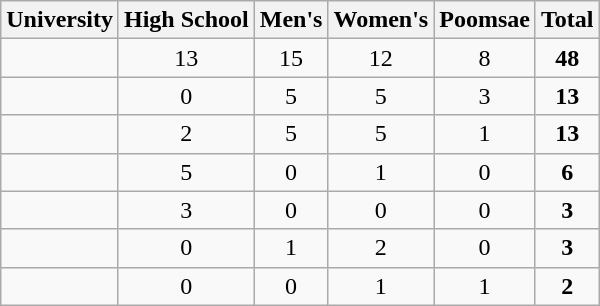<table class="wikitable">
<tr>
<th>University</th>
<th>High School</th>
<th>Men's</th>
<th>Women's</th>
<th>Poomsae</th>
<th>Total</th>
</tr>
<tr align="center">
<td align="left"><strong></strong></td>
<td>13</td>
<td>15</td>
<td>12</td>
<td>8</td>
<td><strong>48</strong></td>
</tr>
<tr align="center">
<td align="left"><strong></strong></td>
<td>0</td>
<td>5</td>
<td>5</td>
<td>3</td>
<td><strong>13</strong></td>
</tr>
<tr align="center">
<td align="left"><strong></strong></td>
<td>2</td>
<td>5</td>
<td>5</td>
<td>1</td>
<td><strong>13</strong></td>
</tr>
<tr align="center">
<td align="left"><strong></strong></td>
<td>5</td>
<td>0</td>
<td>1</td>
<td>0</td>
<td><strong>6</strong></td>
</tr>
<tr align="center">
<td align="left"><strong></strong></td>
<td>3</td>
<td>0</td>
<td>0</td>
<td>0</td>
<td><strong>3</strong></td>
</tr>
<tr align="center">
<td align="left"><strong></strong></td>
<td>0</td>
<td>1</td>
<td>2</td>
<td>0</td>
<td><strong>3</strong></td>
</tr>
<tr align="center">
<td align="left"><strong></strong></td>
<td>0</td>
<td>0</td>
<td>1</td>
<td>1</td>
<td><strong>2</strong></td>
</tr>
</table>
